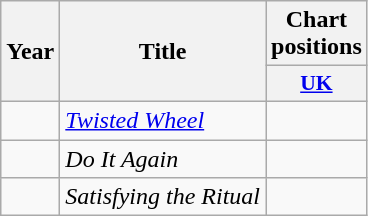<table class="wikitable">
<tr>
<th scope="col" rowspan="2">Year</th>
<th scope="col" rowspan="2">Title</th>
<th scope="col" colspan="1">Chart positions</th>
</tr>
<tr>
<th scope="col" style="width:3em;font-size:90%"><a href='#'>UK</a></th>
</tr>
<tr>
<td></td>
<td><em><a href='#'>Twisted Wheel</a></em></td>
<td></td>
</tr>
<tr>
<td></td>
<td><em>Do It Again</em></td>
<td></td>
</tr>
<tr>
<td></td>
<td><em>Satisfying the Ritual</em></td>
<td></td>
</tr>
</table>
